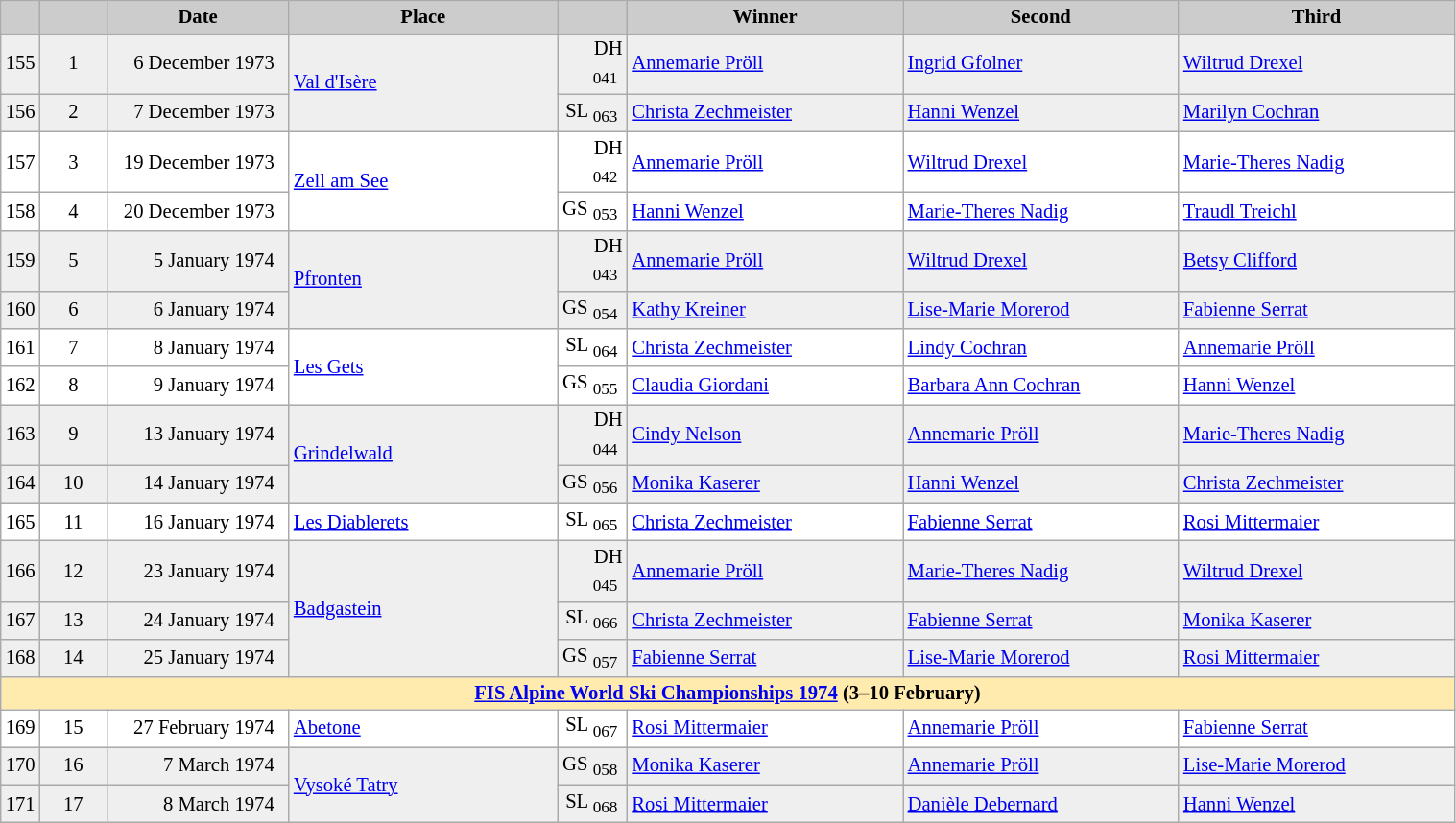<table class="wikitable plainrowheaders" style="background:#fff; font-size:86%; line-height:16px; border:grey solid 1px; border-collapse:collapse;">
<tr style="background:#ccc; text-align:center;">
<td align="center" width="13"></td>
<td align="center" width="40"></td>
<td align="center" width="120"><strong>Date</strong></td>
<td align="center" width="180"><strong>Place</strong></td>
<td align="center" width="42"></td>
<td align="center" width="185"><strong>Winner</strong></td>
<td align="center" width="185"><strong>Second</strong></td>
<td align="center" width="185"><strong>Third</strong></td>
</tr>
<tr bgcolor="#EFEFEF">
<td align=center>155</td>
<td align=center>1</td>
<td align=right>6 December 1973  </td>
<td rowspan=2> <a href='#'>Val d'Isère</a></td>
<td align=right>DH <sub>041</sub> </td>
<td> <a href='#'>Annemarie Pröll</a></td>
<td> <a href='#'>Ingrid Gfolner</a></td>
<td> <a href='#'>Wiltrud Drexel</a></td>
</tr>
<tr bgcolor="#EFEFEF">
<td align=center>156</td>
<td align=center>2</td>
<td align=right>7 December 1973  </td>
<td align=right>SL <sub>063</sub> </td>
<td> <a href='#'>Christa Zechmeister</a></td>
<td> <a href='#'>Hanni Wenzel</a></td>
<td> <a href='#'>Marilyn Cochran</a></td>
</tr>
<tr>
<td align=center>157</td>
<td align=center>3</td>
<td align=right>19 December 1973  </td>
<td rowspan=2> <a href='#'>Zell am See</a></td>
<td align=right>DH <sub>042</sub> </td>
<td> <a href='#'>Annemarie Pröll</a></td>
<td> <a href='#'>Wiltrud Drexel</a></td>
<td> <a href='#'>Marie-Theres Nadig</a></td>
</tr>
<tr>
<td align=center>158</td>
<td align=center>4</td>
<td align=right>20 December 1973  </td>
<td align=right>GS <sub>053</sub> </td>
<td> <a href='#'>Hanni Wenzel</a></td>
<td> <a href='#'>Marie-Theres Nadig</a></td>
<td> <a href='#'>Traudl Treichl</a></td>
</tr>
<tr bgcolor="#EFEFEF">
<td align=center>159</td>
<td align=center>5</td>
<td align=right>5 January 1974  </td>
<td rowspan=2> <a href='#'>Pfronten</a></td>
<td align=right>DH <sub>043</sub> </td>
<td> <a href='#'>Annemarie Pröll</a></td>
<td> <a href='#'>Wiltrud Drexel</a></td>
<td> <a href='#'>Betsy Clifford</a></td>
</tr>
<tr bgcolor="#EFEFEF">
<td align=center>160</td>
<td align=center>6</td>
<td align=right>6 January 1974  </td>
<td align=right>GS <sub>054</sub> </td>
<td> <a href='#'>Kathy Kreiner</a></td>
<td> <a href='#'>Lise-Marie Morerod</a></td>
<td> <a href='#'>Fabienne Serrat</a></td>
</tr>
<tr>
<td align=center>161</td>
<td align=center>7</td>
<td align=right>8 January 1974  </td>
<td rowspan=2> <a href='#'>Les Gets</a></td>
<td align=right>SL <sub>064</sub> </td>
<td> <a href='#'>Christa Zechmeister</a></td>
<td> <a href='#'>Lindy Cochran</a></td>
<td> <a href='#'>Annemarie Pröll</a></td>
</tr>
<tr>
<td align=center>162</td>
<td align=center>8</td>
<td align=right>9 January 1974  </td>
<td align=right>GS <sub>055</sub> </td>
<td> <a href='#'>Claudia Giordani</a></td>
<td> <a href='#'>Barbara Ann Cochran</a></td>
<td> <a href='#'>Hanni Wenzel</a></td>
</tr>
<tr bgcolor="#EFEFEF">
<td align=center>163</td>
<td align=center>9</td>
<td align=right>13 January 1974  </td>
<td rowspan=2> <a href='#'>Grindelwald</a></td>
<td align=right>DH <sub>044</sub> </td>
<td> <a href='#'>Cindy Nelson</a></td>
<td> <a href='#'>Annemarie Pröll</a></td>
<td> <a href='#'>Marie-Theres Nadig</a></td>
</tr>
<tr bgcolor="#EFEFEF">
<td align=center>164</td>
<td align=center>10</td>
<td align=right>14 January 1974  </td>
<td align=right>GS <sub>056</sub> </td>
<td> <a href='#'>Monika Kaserer</a></td>
<td> <a href='#'>Hanni Wenzel</a></td>
<td> <a href='#'>Christa Zechmeister</a></td>
</tr>
<tr>
<td align=center>165</td>
<td align=center>11</td>
<td align=right>16 January 1974  </td>
<td> <a href='#'>Les Diablerets</a></td>
<td align=right>SL <sub>065</sub> </td>
<td> <a href='#'>Christa Zechmeister</a></td>
<td> <a href='#'>Fabienne Serrat</a></td>
<td> <a href='#'>Rosi Mittermaier</a></td>
</tr>
<tr bgcolor="#EFEFEF">
<td align=center>166</td>
<td align=center>12</td>
<td align=right>23 January 1974  </td>
<td rowspan=3> <a href='#'>Badgastein</a></td>
<td align=right>DH <sub>045</sub> </td>
<td> <a href='#'>Annemarie Pröll</a></td>
<td> <a href='#'>Marie-Theres Nadig</a></td>
<td> <a href='#'>Wiltrud Drexel</a></td>
</tr>
<tr bgcolor="#EFEFEF">
<td align=center>167</td>
<td align=center>13</td>
<td align=right>24 January 1974  </td>
<td align=right>SL <sub>066</sub> </td>
<td> <a href='#'>Christa Zechmeister</a></td>
<td> <a href='#'>Fabienne Serrat</a></td>
<td> <a href='#'>Monika Kaserer</a></td>
</tr>
<tr bgcolor="#EFEFEF">
<td align=center>168</td>
<td align=center>14</td>
<td align=right>25 January 1974  </td>
<td align=right>GS <sub>057</sub> </td>
<td> <a href='#'>Fabienne Serrat</a></td>
<td> <a href='#'>Lise-Marie Morerod</a></td>
<td> <a href='#'>Rosi Mittermaier</a></td>
</tr>
<tr style="background:#FFEBAD">
<td colspan="8" style="text-align:center;"><strong><a href='#'>FIS Alpine World Ski Championships 1974</a> (3–10 February)</strong></td>
</tr>
<tr align="left">
<td align=center>169</td>
<td align=center>15</td>
<td align=right>27 February 1974  </td>
<td> <a href='#'>Abetone</a></td>
<td align=right>SL <sub>067</sub> </td>
<td> <a href='#'>Rosi Mittermaier</a></td>
<td> <a href='#'>Annemarie Pröll</a></td>
<td> <a href='#'>Fabienne Serrat</a></td>
</tr>
<tr bgcolor="#EFEFEF">
<td align=center>170</td>
<td align=center>16</td>
<td align=right>7 March 1974  </td>
<td rowspan=2> <a href='#'>Vysoké Tatry</a></td>
<td align=right>GS <sub>058</sub> </td>
<td> <a href='#'>Monika Kaserer</a></td>
<td> <a href='#'>Annemarie Pröll</a></td>
<td> <a href='#'>Lise-Marie Morerod</a></td>
</tr>
<tr bgcolor="#EFEFEF">
<td align=center>171</td>
<td align=center>17</td>
<td align=right>8 March 1974  </td>
<td align=right>SL <sub>068</sub> </td>
<td> <a href='#'>Rosi Mittermaier</a></td>
<td> <a href='#'>Danièle Debernard</a></td>
<td> <a href='#'>Hanni Wenzel</a></td>
</tr>
</table>
